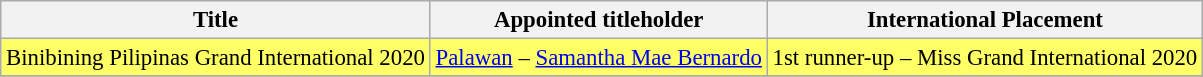<table class="wikitable sortable" style="font-size:95%;">
<tr>
<th>Title</th>
<th>Appointed titleholder</th>
<th>International Placement</th>
</tr>
<tr style="background:#FFFF66;">
<td align=center>Binibining Pilipinas Grand International 2020</td>
<td align=center><a href='#'>Palawan</a> – <a href='#'>Samantha Mae Bernardo</a></td>
<td align=center>1st runner-up – Miss Grand International 2020</td>
</tr>
<tr>
</tr>
</table>
